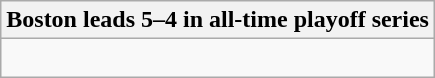<table class="wikitable collapsible collapsed">
<tr>
<th>Boston leads 5–4 in all-time playoff series</th>
</tr>
<tr>
<td><br>







</td>
</tr>
</table>
